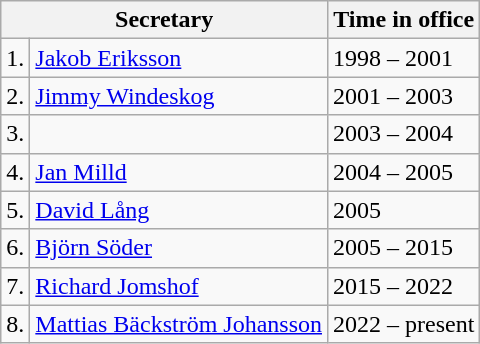<table class="wikitable">
<tr>
<th colspan="2">Secretary</th>
<th>Time in office</th>
</tr>
<tr>
<td>1.</td>
<td><a href='#'>Jakob Eriksson</a></td>
<td>1998 – 2001</td>
</tr>
<tr>
<td>2.</td>
<td><a href='#'>Jimmy Windeskog</a></td>
<td>2001 – 2003</td>
</tr>
<tr>
<td>3.</td>
<td></td>
<td>2003 – 2004</td>
</tr>
<tr>
<td>4.</td>
<td><a href='#'>Jan Milld</a></td>
<td>2004 – 2005</td>
</tr>
<tr>
<td>5.</td>
<td><a href='#'>David Lång</a></td>
<td>2005</td>
</tr>
<tr>
<td>6.</td>
<td><a href='#'>Björn Söder</a></td>
<td>2005 – 2015</td>
</tr>
<tr>
<td>7.</td>
<td><a href='#'>Richard Jomshof</a></td>
<td>2015 – 2022</td>
</tr>
<tr>
<td>8.</td>
<td><a href='#'>Mattias Bäckström Johansson</a></td>
<td>2022 – present</td>
</tr>
</table>
